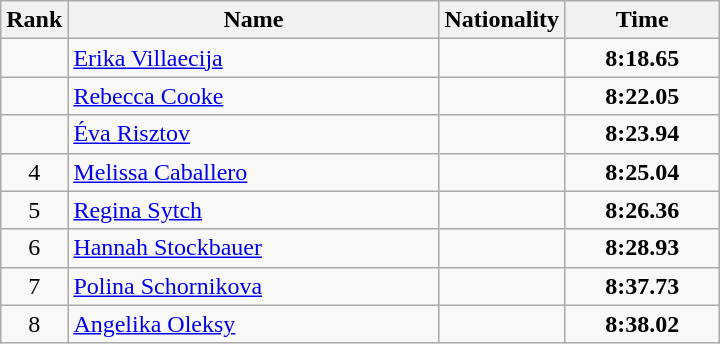<table class="wikitable">
<tr>
<th>Rank</th>
<th style="width: 15em">Name</th>
<th>Nationality</th>
<th style="width: 6em">Time</th>
</tr>
<tr>
<td align="center"></td>
<td><a href='#'>Erika Villaecija</a></td>
<td></td>
<td align="center"><strong>8:18.65</strong></td>
</tr>
<tr>
<td align="center"></td>
<td><a href='#'>Rebecca Cooke</a></td>
<td></td>
<td align="center"><strong>8:22.05</strong></td>
</tr>
<tr>
<td align="center"></td>
<td><a href='#'>Éva Risztov</a></td>
<td></td>
<td align="center"><strong>8:23.94</strong></td>
</tr>
<tr>
<td align="center">4</td>
<td><a href='#'>Melissa Caballero</a></td>
<td></td>
<td align="center"><strong>8:25.04</strong></td>
</tr>
<tr>
<td align="center">5</td>
<td><a href='#'>Regina Sytch</a></td>
<td></td>
<td align="center"><strong>8:26.36</strong></td>
</tr>
<tr>
<td align="center">6</td>
<td><a href='#'>Hannah Stockbauer</a></td>
<td></td>
<td align="center"><strong>8:28.93</strong></td>
</tr>
<tr>
<td align="center">7</td>
<td><a href='#'>Polina Schornikova</a></td>
<td></td>
<td align="center"><strong>8:37.73</strong></td>
</tr>
<tr>
<td align="center">8</td>
<td><a href='#'>Angelika Oleksy</a></td>
<td></td>
<td align="center"><strong>8:38.02</strong></td>
</tr>
</table>
